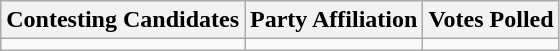<table class="wikitable sortable">
<tr>
<th>Contesting Candidates</th>
<th>Party Affiliation</th>
<th>Votes Polled</th>
</tr>
<tr>
<td></td>
<td></td>
<td></td>
</tr>
</table>
